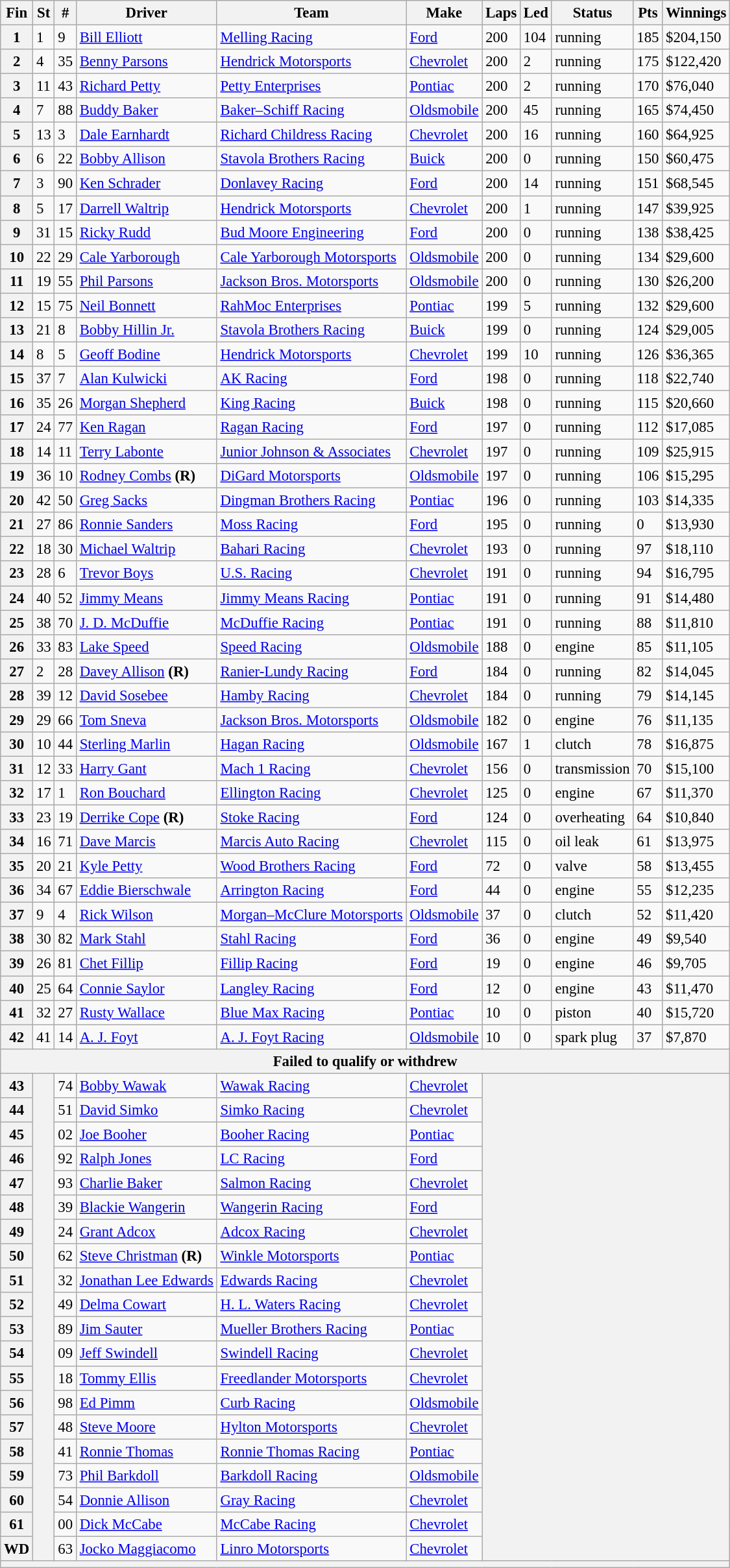<table class="wikitable" style="font-size:95%">
<tr>
<th>Fin</th>
<th>St</th>
<th>#</th>
<th>Driver</th>
<th>Team</th>
<th>Make</th>
<th>Laps</th>
<th>Led</th>
<th>Status</th>
<th>Pts</th>
<th>Winnings</th>
</tr>
<tr>
<th>1</th>
<td>1</td>
<td>9</td>
<td><a href='#'>Bill Elliott</a></td>
<td><a href='#'>Melling Racing</a></td>
<td><a href='#'>Ford</a></td>
<td>200</td>
<td>104</td>
<td>running</td>
<td>185</td>
<td>$204,150</td>
</tr>
<tr>
<th>2</th>
<td>4</td>
<td>35</td>
<td><a href='#'>Benny Parsons</a></td>
<td><a href='#'>Hendrick Motorsports</a></td>
<td><a href='#'>Chevrolet</a></td>
<td>200</td>
<td>2</td>
<td>running</td>
<td>175</td>
<td>$122,420</td>
</tr>
<tr>
<th>3</th>
<td>11</td>
<td>43</td>
<td><a href='#'>Richard Petty</a></td>
<td><a href='#'>Petty Enterprises</a></td>
<td><a href='#'>Pontiac</a></td>
<td>200</td>
<td>2</td>
<td>running</td>
<td>170</td>
<td>$76,040</td>
</tr>
<tr>
<th>4</th>
<td>7</td>
<td>88</td>
<td><a href='#'>Buddy Baker</a></td>
<td><a href='#'>Baker–Schiff Racing</a></td>
<td><a href='#'>Oldsmobile</a></td>
<td>200</td>
<td>45</td>
<td>running</td>
<td>165</td>
<td>$74,450</td>
</tr>
<tr>
<th>5</th>
<td>13</td>
<td>3</td>
<td><a href='#'>Dale Earnhardt</a></td>
<td><a href='#'>Richard Childress Racing</a></td>
<td><a href='#'>Chevrolet</a></td>
<td>200</td>
<td>16</td>
<td>running</td>
<td>160</td>
<td>$64,925</td>
</tr>
<tr>
<th>6</th>
<td>6</td>
<td>22</td>
<td><a href='#'>Bobby Allison</a></td>
<td><a href='#'>Stavola Brothers Racing</a></td>
<td><a href='#'>Buick</a></td>
<td>200</td>
<td>0</td>
<td>running</td>
<td>150</td>
<td>$60,475</td>
</tr>
<tr>
<th>7</th>
<td>3</td>
<td>90</td>
<td><a href='#'>Ken Schrader</a></td>
<td><a href='#'>Donlavey Racing</a></td>
<td><a href='#'>Ford</a></td>
<td>200</td>
<td>14</td>
<td>running</td>
<td>151</td>
<td>$68,545</td>
</tr>
<tr>
<th>8</th>
<td>5</td>
<td>17</td>
<td><a href='#'>Darrell Waltrip</a></td>
<td><a href='#'>Hendrick Motorsports</a></td>
<td><a href='#'>Chevrolet</a></td>
<td>200</td>
<td>1</td>
<td>running</td>
<td>147</td>
<td>$39,925</td>
</tr>
<tr>
<th>9</th>
<td>31</td>
<td>15</td>
<td><a href='#'>Ricky Rudd</a></td>
<td><a href='#'>Bud Moore Engineering</a></td>
<td><a href='#'>Ford</a></td>
<td>200</td>
<td>0</td>
<td>running</td>
<td>138</td>
<td>$38,425</td>
</tr>
<tr>
<th>10</th>
<td>22</td>
<td>29</td>
<td><a href='#'>Cale Yarborough</a></td>
<td><a href='#'>Cale Yarborough Motorsports</a></td>
<td><a href='#'>Oldsmobile</a></td>
<td>200</td>
<td>0</td>
<td>running</td>
<td>134</td>
<td>$29,600</td>
</tr>
<tr>
<th>11</th>
<td>19</td>
<td>55</td>
<td><a href='#'>Phil Parsons</a></td>
<td><a href='#'>Jackson Bros. Motorsports</a></td>
<td><a href='#'>Oldsmobile</a></td>
<td>200</td>
<td>0</td>
<td>running</td>
<td>130</td>
<td>$26,200</td>
</tr>
<tr>
<th>12</th>
<td>15</td>
<td>75</td>
<td><a href='#'>Neil Bonnett</a></td>
<td><a href='#'>RahMoc Enterprises</a></td>
<td><a href='#'>Pontiac</a></td>
<td>199</td>
<td>5</td>
<td>running</td>
<td>132</td>
<td>$29,600</td>
</tr>
<tr>
<th>13</th>
<td>21</td>
<td>8</td>
<td><a href='#'>Bobby Hillin Jr.</a></td>
<td><a href='#'>Stavola Brothers Racing</a></td>
<td><a href='#'>Buick</a></td>
<td>199</td>
<td>0</td>
<td>running</td>
<td>124</td>
<td>$29,005</td>
</tr>
<tr>
<th>14</th>
<td>8</td>
<td>5</td>
<td><a href='#'>Geoff Bodine</a></td>
<td><a href='#'>Hendrick Motorsports</a></td>
<td><a href='#'>Chevrolet</a></td>
<td>199</td>
<td>10</td>
<td>running</td>
<td>126</td>
<td>$36,365</td>
</tr>
<tr>
<th>15</th>
<td>37</td>
<td>7</td>
<td><a href='#'>Alan Kulwicki</a></td>
<td><a href='#'>AK Racing</a></td>
<td><a href='#'>Ford</a></td>
<td>198</td>
<td>0</td>
<td>running</td>
<td>118</td>
<td>$22,740</td>
</tr>
<tr>
<th>16</th>
<td>35</td>
<td>26</td>
<td><a href='#'>Morgan Shepherd</a></td>
<td><a href='#'>King Racing</a></td>
<td><a href='#'>Buick</a></td>
<td>198</td>
<td>0</td>
<td>running</td>
<td>115</td>
<td>$20,660</td>
</tr>
<tr>
<th>17</th>
<td>24</td>
<td>77</td>
<td><a href='#'>Ken Ragan</a></td>
<td><a href='#'>Ragan Racing</a></td>
<td><a href='#'>Ford</a></td>
<td>197</td>
<td>0</td>
<td>running</td>
<td>112</td>
<td>$17,085</td>
</tr>
<tr>
<th>18</th>
<td>14</td>
<td>11</td>
<td><a href='#'>Terry Labonte</a></td>
<td><a href='#'>Junior Johnson & Associates</a></td>
<td><a href='#'>Chevrolet</a></td>
<td>197</td>
<td>0</td>
<td>running</td>
<td>109</td>
<td>$25,915</td>
</tr>
<tr>
<th>19</th>
<td>36</td>
<td>10</td>
<td><a href='#'>Rodney Combs</a> <strong>(R)</strong></td>
<td><a href='#'>DiGard Motorsports</a></td>
<td><a href='#'>Oldsmobile</a></td>
<td>197</td>
<td>0</td>
<td>running</td>
<td>106</td>
<td>$15,295</td>
</tr>
<tr>
<th>20</th>
<td>42</td>
<td>50</td>
<td><a href='#'>Greg Sacks</a></td>
<td><a href='#'>Dingman Brothers Racing</a></td>
<td><a href='#'>Pontiac</a></td>
<td>196</td>
<td>0</td>
<td>running</td>
<td>103</td>
<td>$14,335</td>
</tr>
<tr>
<th>21</th>
<td>27</td>
<td>86</td>
<td><a href='#'>Ronnie Sanders</a></td>
<td><a href='#'>Moss Racing</a></td>
<td><a href='#'>Ford</a></td>
<td>195</td>
<td>0</td>
<td>running</td>
<td>0</td>
<td>$13,930</td>
</tr>
<tr>
<th>22</th>
<td>18</td>
<td>30</td>
<td><a href='#'>Michael Waltrip</a></td>
<td><a href='#'>Bahari Racing</a></td>
<td><a href='#'>Chevrolet</a></td>
<td>193</td>
<td>0</td>
<td>running</td>
<td>97</td>
<td>$18,110</td>
</tr>
<tr>
<th>23</th>
<td>28</td>
<td>6</td>
<td><a href='#'>Trevor Boys</a></td>
<td><a href='#'>U.S. Racing</a></td>
<td><a href='#'>Chevrolet</a></td>
<td>191</td>
<td>0</td>
<td>running</td>
<td>94</td>
<td>$16,795</td>
</tr>
<tr>
<th>24</th>
<td>40</td>
<td>52</td>
<td><a href='#'>Jimmy Means</a></td>
<td><a href='#'>Jimmy Means Racing</a></td>
<td><a href='#'>Pontiac</a></td>
<td>191</td>
<td>0</td>
<td>running</td>
<td>91</td>
<td>$14,480</td>
</tr>
<tr>
<th>25</th>
<td>38</td>
<td>70</td>
<td><a href='#'>J. D. McDuffie</a></td>
<td><a href='#'>McDuffie Racing</a></td>
<td><a href='#'>Pontiac</a></td>
<td>191</td>
<td>0</td>
<td>running</td>
<td>88</td>
<td>$11,810</td>
</tr>
<tr>
<th>26</th>
<td>33</td>
<td>83</td>
<td><a href='#'>Lake Speed</a></td>
<td><a href='#'>Speed Racing</a></td>
<td><a href='#'>Oldsmobile</a></td>
<td>188</td>
<td>0</td>
<td>engine</td>
<td>85</td>
<td>$11,105</td>
</tr>
<tr>
<th>27</th>
<td>2</td>
<td>28</td>
<td><a href='#'>Davey Allison</a> <strong>(R)</strong></td>
<td><a href='#'>Ranier-Lundy Racing</a></td>
<td><a href='#'>Ford</a></td>
<td>184</td>
<td>0</td>
<td>running</td>
<td>82</td>
<td>$14,045</td>
</tr>
<tr>
<th>28</th>
<td>39</td>
<td>12</td>
<td><a href='#'>David Sosebee</a></td>
<td><a href='#'>Hamby Racing</a></td>
<td><a href='#'>Chevrolet</a></td>
<td>184</td>
<td>0</td>
<td>running</td>
<td>79</td>
<td>$14,145</td>
</tr>
<tr>
<th>29</th>
<td>29</td>
<td>66</td>
<td><a href='#'>Tom Sneva</a></td>
<td><a href='#'>Jackson Bros. Motorsports</a></td>
<td><a href='#'>Oldsmobile</a></td>
<td>182</td>
<td>0</td>
<td>engine</td>
<td>76</td>
<td>$11,135</td>
</tr>
<tr>
<th>30</th>
<td>10</td>
<td>44</td>
<td><a href='#'>Sterling Marlin</a></td>
<td><a href='#'>Hagan Racing</a></td>
<td><a href='#'>Oldsmobile</a></td>
<td>167</td>
<td>1</td>
<td>clutch</td>
<td>78</td>
<td>$16,875</td>
</tr>
<tr>
<th>31</th>
<td>12</td>
<td>33</td>
<td><a href='#'>Harry Gant</a></td>
<td><a href='#'>Mach 1 Racing</a></td>
<td><a href='#'>Chevrolet</a></td>
<td>156</td>
<td>0</td>
<td>transmission</td>
<td>70</td>
<td>$15,100</td>
</tr>
<tr>
<th>32</th>
<td>17</td>
<td>1</td>
<td><a href='#'>Ron Bouchard</a></td>
<td><a href='#'>Ellington Racing</a></td>
<td><a href='#'>Chevrolet</a></td>
<td>125</td>
<td>0</td>
<td>engine</td>
<td>67</td>
<td>$11,370</td>
</tr>
<tr>
<th>33</th>
<td>23</td>
<td>19</td>
<td><a href='#'>Derrike Cope</a> <strong>(R)</strong></td>
<td><a href='#'>Stoke Racing</a></td>
<td><a href='#'>Ford</a></td>
<td>124</td>
<td>0</td>
<td>overheating</td>
<td>64</td>
<td>$10,840</td>
</tr>
<tr>
<th>34</th>
<td>16</td>
<td>71</td>
<td><a href='#'>Dave Marcis</a></td>
<td><a href='#'>Marcis Auto Racing</a></td>
<td><a href='#'>Chevrolet</a></td>
<td>115</td>
<td>0</td>
<td>oil leak</td>
<td>61</td>
<td>$13,975</td>
</tr>
<tr>
<th>35</th>
<td>20</td>
<td>21</td>
<td><a href='#'>Kyle Petty</a></td>
<td><a href='#'>Wood Brothers Racing</a></td>
<td><a href='#'>Ford</a></td>
<td>72</td>
<td>0</td>
<td>valve</td>
<td>58</td>
<td>$13,455</td>
</tr>
<tr>
<th>36</th>
<td>34</td>
<td>67</td>
<td><a href='#'>Eddie Bierschwale</a></td>
<td><a href='#'>Arrington Racing</a></td>
<td><a href='#'>Ford</a></td>
<td>44</td>
<td>0</td>
<td>engine</td>
<td>55</td>
<td>$12,235</td>
</tr>
<tr>
<th>37</th>
<td>9</td>
<td>4</td>
<td><a href='#'>Rick Wilson</a></td>
<td><a href='#'>Morgan–McClure Motorsports</a></td>
<td><a href='#'>Oldsmobile</a></td>
<td>37</td>
<td>0</td>
<td>clutch</td>
<td>52</td>
<td>$11,420</td>
</tr>
<tr>
<th>38</th>
<td>30</td>
<td>82</td>
<td><a href='#'>Mark Stahl</a></td>
<td><a href='#'>Stahl Racing</a></td>
<td><a href='#'>Ford</a></td>
<td>36</td>
<td>0</td>
<td>engine</td>
<td>49</td>
<td>$9,540</td>
</tr>
<tr>
<th>39</th>
<td>26</td>
<td>81</td>
<td><a href='#'>Chet Fillip</a></td>
<td><a href='#'>Fillip Racing</a></td>
<td><a href='#'>Ford</a></td>
<td>19</td>
<td>0</td>
<td>engine</td>
<td>46</td>
<td>$9,705</td>
</tr>
<tr>
<th>40</th>
<td>25</td>
<td>64</td>
<td><a href='#'>Connie Saylor</a></td>
<td><a href='#'>Langley Racing</a></td>
<td><a href='#'>Ford</a></td>
<td>12</td>
<td>0</td>
<td>engine</td>
<td>43</td>
<td>$11,470</td>
</tr>
<tr>
<th>41</th>
<td>32</td>
<td>27</td>
<td><a href='#'>Rusty Wallace</a></td>
<td><a href='#'>Blue Max Racing</a></td>
<td><a href='#'>Pontiac</a></td>
<td>10</td>
<td>0</td>
<td>piston</td>
<td>40</td>
<td>$15,720</td>
</tr>
<tr>
<th>42</th>
<td>41</td>
<td>14</td>
<td><a href='#'>A. J. Foyt</a></td>
<td><a href='#'>A. J. Foyt Racing</a></td>
<td><a href='#'>Oldsmobile</a></td>
<td>10</td>
<td>0</td>
<td>spark plug</td>
<td>37</td>
<td>$7,870</td>
</tr>
<tr>
<th colspan="11">Failed to qualify or withdrew</th>
</tr>
<tr>
<th>43</th>
<th rowspan="20"></th>
<td>74</td>
<td><a href='#'>Bobby Wawak</a></td>
<td><a href='#'>Wawak Racing</a></td>
<td><a href='#'>Chevrolet</a></td>
<th colspan="5" rowspan="20"></th>
</tr>
<tr>
<th>44</th>
<td>51</td>
<td><a href='#'>David Simko</a></td>
<td><a href='#'>Simko Racing</a></td>
<td><a href='#'>Chevrolet</a></td>
</tr>
<tr>
<th>45</th>
<td>02</td>
<td><a href='#'>Joe Booher</a></td>
<td><a href='#'>Booher Racing</a></td>
<td><a href='#'>Pontiac</a></td>
</tr>
<tr>
<th>46</th>
<td>92</td>
<td><a href='#'>Ralph Jones</a></td>
<td><a href='#'>LC Racing</a></td>
<td><a href='#'>Ford</a></td>
</tr>
<tr>
<th>47</th>
<td>93</td>
<td><a href='#'>Charlie Baker</a></td>
<td><a href='#'>Salmon Racing</a></td>
<td><a href='#'>Chevrolet</a></td>
</tr>
<tr>
<th>48</th>
<td>39</td>
<td><a href='#'>Blackie Wangerin</a></td>
<td><a href='#'>Wangerin Racing</a></td>
<td><a href='#'>Ford</a></td>
</tr>
<tr>
<th>49</th>
<td>24</td>
<td><a href='#'>Grant Adcox</a></td>
<td><a href='#'>Adcox Racing</a></td>
<td><a href='#'>Chevrolet</a></td>
</tr>
<tr>
<th>50</th>
<td>62</td>
<td><a href='#'>Steve Christman</a> <strong>(R)</strong></td>
<td><a href='#'>Winkle Motorsports</a></td>
<td><a href='#'>Pontiac</a></td>
</tr>
<tr>
<th>51</th>
<td>32</td>
<td><a href='#'>Jonathan Lee Edwards</a></td>
<td><a href='#'>Edwards Racing</a></td>
<td><a href='#'>Chevrolet</a></td>
</tr>
<tr>
<th>52</th>
<td>49</td>
<td><a href='#'>Delma Cowart</a></td>
<td><a href='#'>H. L. Waters Racing</a></td>
<td><a href='#'>Chevrolet</a></td>
</tr>
<tr>
<th>53</th>
<td>89</td>
<td><a href='#'>Jim Sauter</a></td>
<td><a href='#'>Mueller Brothers Racing</a></td>
<td><a href='#'>Pontiac</a></td>
</tr>
<tr>
<th>54</th>
<td>09</td>
<td><a href='#'>Jeff Swindell</a></td>
<td><a href='#'>Swindell Racing</a></td>
<td><a href='#'>Chevrolet</a></td>
</tr>
<tr>
<th>55</th>
<td>18</td>
<td><a href='#'>Tommy Ellis</a></td>
<td><a href='#'>Freedlander Motorsports</a></td>
<td><a href='#'>Chevrolet</a></td>
</tr>
<tr>
<th>56</th>
<td>98</td>
<td><a href='#'>Ed Pimm</a></td>
<td><a href='#'>Curb Racing</a></td>
<td><a href='#'>Oldsmobile</a></td>
</tr>
<tr>
<th>57</th>
<td>48</td>
<td><a href='#'>Steve Moore</a></td>
<td><a href='#'>Hylton Motorsports</a></td>
<td><a href='#'>Chevrolet</a></td>
</tr>
<tr>
<th>58</th>
<td>41</td>
<td><a href='#'>Ronnie Thomas</a></td>
<td><a href='#'>Ronnie Thomas Racing</a></td>
<td><a href='#'>Pontiac</a></td>
</tr>
<tr>
<th>59</th>
<td>73</td>
<td><a href='#'>Phil Barkdoll</a></td>
<td><a href='#'>Barkdoll Racing</a></td>
<td><a href='#'>Oldsmobile</a></td>
</tr>
<tr>
<th>60</th>
<td>54</td>
<td><a href='#'>Donnie Allison</a></td>
<td><a href='#'>Gray Racing</a></td>
<td><a href='#'>Chevrolet</a></td>
</tr>
<tr>
<th>61</th>
<td>00</td>
<td><a href='#'>Dick McCabe</a></td>
<td><a href='#'>McCabe Racing</a></td>
<td><a href='#'>Chevrolet</a></td>
</tr>
<tr>
<th>WD</th>
<td>63</td>
<td><a href='#'>Jocko Maggiacomo</a></td>
<td><a href='#'>Linro Motorsports</a></td>
<td><a href='#'>Chevrolet</a></td>
</tr>
<tr>
<th colspan="11"></th>
</tr>
</table>
